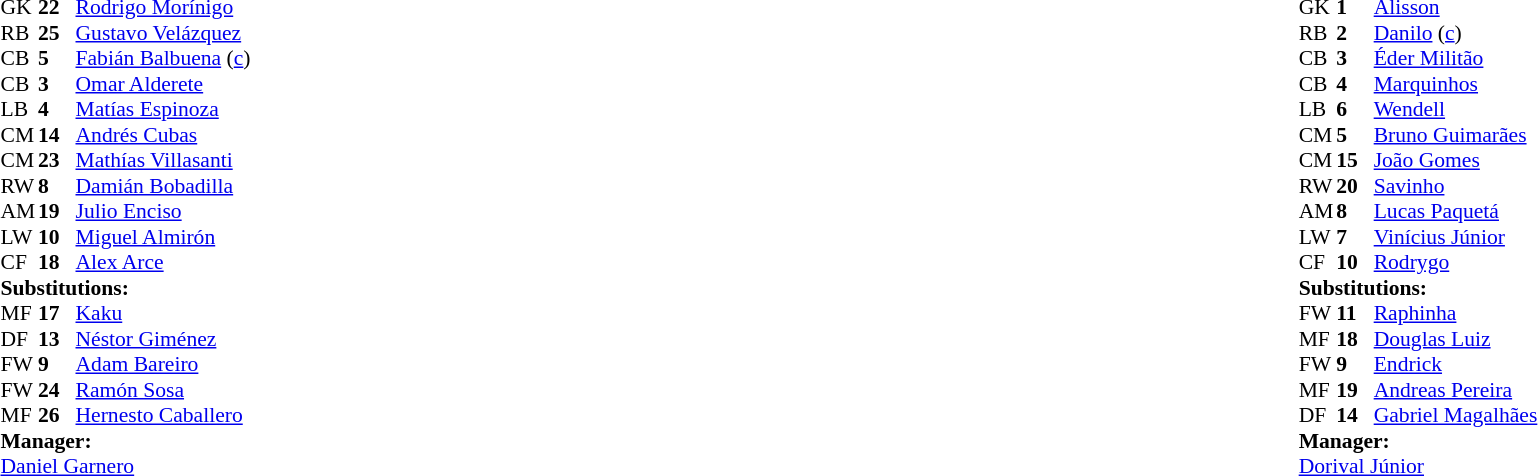<table width="100%">
<tr>
<td valign="top" width="40%"><br><table style="font-size:90%" cellspacing="0" cellpadding="0">
<tr>
<th width=25></th>
<th width=25></th>
</tr>
<tr>
<td>GK</td>
<td><strong>22</strong></td>
<td><a href='#'>Rodrigo Morínigo</a></td>
</tr>
<tr>
<td>RB</td>
<td><strong>25</strong></td>
<td><a href='#'>Gustavo Velázquez</a></td>
</tr>
<tr>
<td>CB</td>
<td><strong>5</strong></td>
<td><a href='#'>Fabián Balbuena</a> (<a href='#'>c</a>)</td>
<td></td>
</tr>
<tr>
<td>CB</td>
<td><strong>3</strong></td>
<td><a href='#'>Omar Alderete</a></td>
</tr>
<tr>
<td>LB</td>
<td><strong>4</strong></td>
<td><a href='#'>Matías Espinoza</a></td>
<td></td>
<td></td>
</tr>
<tr>
<td>CM</td>
<td><strong>14</strong></td>
<td><a href='#'>Andrés Cubas</a></td>
<td></td>
</tr>
<tr>
<td>CM</td>
<td><strong>23</strong></td>
<td><a href='#'>Mathías Villasanti</a></td>
</tr>
<tr>
<td>RW</td>
<td><strong>8</strong></td>
<td><a href='#'>Damián Bobadilla</a></td>
<td></td>
<td></td>
</tr>
<tr>
<td>AM</td>
<td><strong>19</strong></td>
<td><a href='#'>Julio Enciso</a></td>
<td></td>
<td></td>
</tr>
<tr>
<td>LW</td>
<td><strong>10</strong></td>
<td><a href='#'>Miguel Almirón</a></td>
<td></td>
<td></td>
</tr>
<tr>
<td>CF</td>
<td><strong>18</strong></td>
<td><a href='#'>Alex Arce</a></td>
<td></td>
<td></td>
</tr>
<tr>
<td colspan=3><strong>Substitutions:</strong></td>
</tr>
<tr>
<td>MF</td>
<td><strong>17</strong></td>
<td><a href='#'>Kaku</a></td>
<td></td>
<td></td>
</tr>
<tr>
<td>DF</td>
<td><strong>13</strong></td>
<td><a href='#'>Néstor Giménez</a></td>
<td></td>
<td></td>
</tr>
<tr>
<td>FW</td>
<td><strong>9</strong></td>
<td><a href='#'>Adam Bareiro</a></td>
<td></td>
<td></td>
</tr>
<tr>
<td>FW</td>
<td><strong>24</strong></td>
<td><a href='#'>Ramón Sosa</a></td>
<td></td>
<td></td>
</tr>
<tr>
<td>MF</td>
<td><strong>26</strong></td>
<td><a href='#'>Hernesto Caballero</a></td>
<td></td>
<td></td>
</tr>
<tr>
<td colspan=3><strong>Manager:</strong></td>
</tr>
<tr>
<td colspan=3> <a href='#'>Daniel Garnero</a></td>
</tr>
</table>
</td>
<td valign="top"></td>
<td valign="top" width="50%"><br><table style="font-size:90%; margin:auto" cellspacing="0" cellpadding="0">
<tr>
<th width=25></th>
<th width=25></th>
</tr>
<tr>
<td>GK</td>
<td><strong>1</strong></td>
<td><a href='#'>Alisson</a></td>
</tr>
<tr>
<td>RB</td>
<td><strong>2</strong></td>
<td><a href='#'>Danilo</a> (<a href='#'>c</a>)</td>
</tr>
<tr>
<td>CB</td>
<td><strong>3</strong></td>
<td><a href='#'>Éder Militão</a></td>
<td></td>
<td></td>
</tr>
<tr>
<td>CB</td>
<td><strong>4</strong></td>
<td><a href='#'>Marquinhos</a></td>
</tr>
<tr>
<td>LB</td>
<td><strong>6</strong></td>
<td><a href='#'>Wendell</a></td>
<td></td>
</tr>
<tr>
<td>CM</td>
<td><strong>5</strong></td>
<td><a href='#'>Bruno Guimarães</a></td>
<td></td>
<td></td>
</tr>
<tr>
<td>CM</td>
<td><strong>15</strong></td>
<td><a href='#'>João Gomes</a></td>
</tr>
<tr>
<td>RW</td>
<td><strong>20</strong></td>
<td><a href='#'>Savinho</a></td>
<td></td>
<td></td>
</tr>
<tr>
<td>AM</td>
<td><strong>8</strong></td>
<td><a href='#'>Lucas Paquetá</a></td>
<td></td>
<td></td>
</tr>
<tr>
<td>LW</td>
<td><strong>7</strong></td>
<td><a href='#'>Vinícius Júnior</a></td>
<td></td>
</tr>
<tr>
<td>CF</td>
<td><strong>10</strong></td>
<td><a href='#'>Rodrygo</a></td>
<td></td>
<td></td>
</tr>
<tr>
<td colspan=3><strong>Substitutions:</strong></td>
</tr>
<tr>
<td>FW</td>
<td><strong>11</strong></td>
<td><a href='#'>Raphinha</a></td>
<td></td>
<td></td>
</tr>
<tr>
<td>MF</td>
<td><strong>18</strong></td>
<td><a href='#'>Douglas Luiz</a></td>
<td></td>
<td></td>
</tr>
<tr>
<td>FW</td>
<td><strong>9</strong></td>
<td><a href='#'>Endrick</a></td>
<td></td>
<td></td>
</tr>
<tr>
<td>MF</td>
<td><strong>19</strong></td>
<td><a href='#'>Andreas Pereira</a></td>
<td></td>
<td></td>
</tr>
<tr>
<td>DF</td>
<td><strong>14</strong></td>
<td><a href='#'>Gabriel Magalhães</a></td>
<td></td>
<td></td>
</tr>
<tr>
<td colspan=3><strong>Manager:</strong></td>
</tr>
<tr>
<td colspan=3><a href='#'>Dorival Júnior</a></td>
</tr>
</table>
</td>
</tr>
</table>
